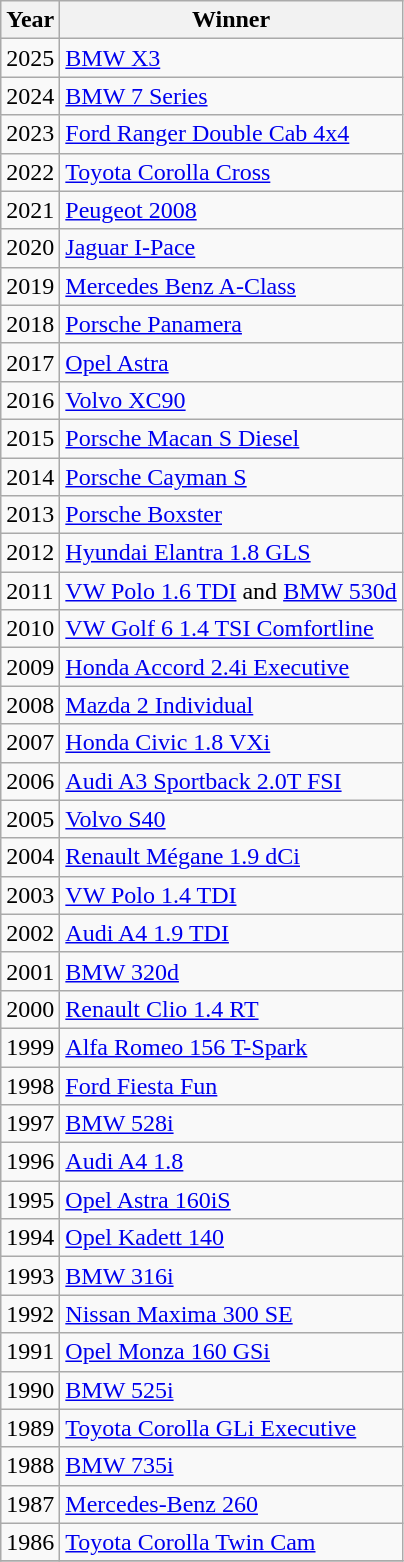<table class="wikitable sortable">
<tr>
<th>Year</th>
<th>Winner</th>
</tr>
<tr>
<td>2025</td>
<td><a href='#'>BMW X3</a></td>
</tr>
<tr>
<td>2024</td>
<td><a href='#'>BMW 7 Series</a></td>
</tr>
<tr>
<td>2023</td>
<td><a href='#'>Ford Ranger Double Cab 4x4</a></td>
</tr>
<tr>
<td>2022</td>
<td><a href='#'>Toyota Corolla Cross</a></td>
</tr>
<tr>
<td>2021</td>
<td><a href='#'>Peugeot 2008</a></td>
</tr>
<tr>
<td>2020</td>
<td><a href='#'>Jaguar I-Pace</a></td>
</tr>
<tr>
<td>2019</td>
<td><a href='#'>Mercedes Benz A-Class</a></td>
</tr>
<tr>
<td>2018</td>
<td><a href='#'>Porsche Panamera</a></td>
</tr>
<tr>
<td>2017</td>
<td><a href='#'>Opel Astra</a></td>
</tr>
<tr>
<td>2016</td>
<td><a href='#'>Volvo XC90</a></td>
</tr>
<tr>
<td>2015</td>
<td><a href='#'>Porsche Macan S Diesel</a></td>
</tr>
<tr>
<td>2014</td>
<td><a href='#'>Porsche Cayman S</a></td>
</tr>
<tr>
<td>2013</td>
<td><a href='#'>Porsche Boxster</a></td>
</tr>
<tr>
<td>2012</td>
<td><a href='#'>Hyundai Elantra 1.8 GLS</a></td>
</tr>
<tr>
<td>2011</td>
<td><a href='#'>VW Polo 1.6 TDI</a> and <a href='#'>BMW 530d</a></td>
</tr>
<tr>
<td>2010</td>
<td><a href='#'>VW Golf 6 1.4 TSI Comfortline</a></td>
</tr>
<tr>
<td>2009</td>
<td><a href='#'>Honda Accord 2.4i Executive</a></td>
</tr>
<tr>
<td>2008</td>
<td><a href='#'>Mazda 2 Individual</a></td>
</tr>
<tr>
<td>2007</td>
<td><a href='#'>Honda Civic 1.8 VXi</a></td>
</tr>
<tr>
<td>2006</td>
<td><a href='#'>Audi A3 Sportback 2.0T FSI</a></td>
</tr>
<tr>
<td>2005</td>
<td><a href='#'>Volvo S40</a></td>
</tr>
<tr>
<td>2004</td>
<td><a href='#'>Renault Mégane 1.9 dCi</a></td>
</tr>
<tr>
<td>2003</td>
<td><a href='#'>VW Polo 1.4 TDI</a></td>
</tr>
<tr>
<td>2002</td>
<td><a href='#'>Audi A4 1.9 TDI</a></td>
</tr>
<tr>
<td>2001</td>
<td><a href='#'>BMW 320d</a></td>
</tr>
<tr>
<td>2000</td>
<td><a href='#'>Renault Clio 1.4 RT</a></td>
</tr>
<tr>
<td>1999</td>
<td><a href='#'>Alfa Romeo 156 T-Spark</a></td>
</tr>
<tr>
<td>1998</td>
<td><a href='#'>Ford Fiesta Fun</a></td>
</tr>
<tr>
<td>1997</td>
<td><a href='#'>BMW 528i</a></td>
</tr>
<tr>
<td>1996</td>
<td><a href='#'>Audi A4 1.8</a></td>
</tr>
<tr>
<td>1995</td>
<td><a href='#'>Opel Astra 160iS</a></td>
</tr>
<tr>
<td>1994</td>
<td><a href='#'>Opel Kadett 140</a></td>
</tr>
<tr>
<td>1993</td>
<td><a href='#'>BMW 316i</a></td>
</tr>
<tr>
<td>1992</td>
<td><a href='#'>Nissan Maxima 300 SE</a></td>
</tr>
<tr>
<td>1991</td>
<td><a href='#'>Opel Monza 160 GSi</a></td>
</tr>
<tr>
<td>1990</td>
<td><a href='#'>BMW 525i</a></td>
</tr>
<tr>
<td>1989</td>
<td><a href='#'>Toyota Corolla GLi Executive</a></td>
</tr>
<tr>
<td>1988</td>
<td><a href='#'>BMW 735i</a></td>
</tr>
<tr>
<td>1987</td>
<td><a href='#'>Mercedes-Benz 260</a></td>
</tr>
<tr>
<td>1986</td>
<td><a href='#'>Toyota Corolla Twin Cam</a></td>
</tr>
<tr>
</tr>
</table>
